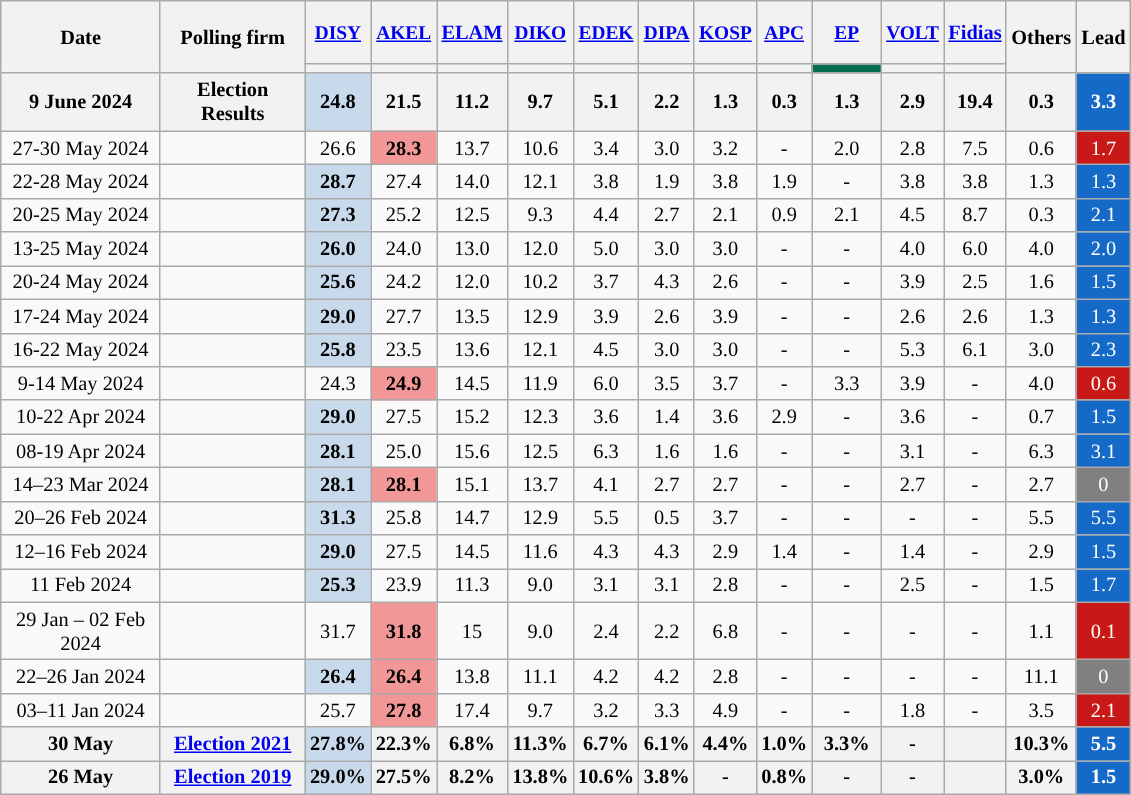<table class="wikitable" style="text-align:center; font-size:85%; line-height:16px; margin-bottom:0">
<tr style="height:42px; background:#e9e9e9;">
<th style="width:100px;" rowspan="2">Date</th>
<th style="width:90px;" rowspan="2">Polling firm</th>
<th style="font-size:95%"><a href='#'>DISY</a><br></th>
<th style="font-size:95%"><a href='#'>AKEL</a><br></th>
<th><a href='#'>ELAM</a><br></th>
<th style="font-size:95%"><a href='#'>DIKO</a><br></th>
<th style="font-size:95%"><a href='#'>EDEK</a><br></th>
<th style="font-size:95%"><a href='#'>DIPA</a><br></th>
<th style="font-size:95%"><a href='#'>KOSP</a><br></th>
<th style="font-size:95%"><a href='#'>APC</a><br></th>
<th style="font-size:95%"><a href='#'>EP</a><br></th>
<th style="font-size:95%"><a href='#'>VOLT</a><br></th>
<th><a href='#'>Fidias</a><br></th>
<th rowspan="2" style="width:40px;">Others</th>
<th style="width:30px;" rowspan="2">Lead</th>
</tr>
<tr>
<th style="background:"></th>
<th style="background:"></th>
<th style="background:"></th>
<th style="background:"></th>
<th style="background:"></th>
<th style="background:"></th>
<th style="background:"></th>
<th style="background:"></th>
<th style="background:#056E50; width:40px;"></th>
<th style="background:"></th>
<th style="background:"></th>
</tr>
<tr>
<th>9 June 2024</th>
<th>Election Results</th>
<td style="background:#C8D9EC"><strong>24.8</strong></td>
<th>21.5</th>
<th>11.2</th>
<th>9.7</th>
<th>5.1</th>
<th>2.2</th>
<th>1.3</th>
<th>0.3</th>
<th>1.3</th>
<th>2.9</th>
<th>19.4</th>
<th>0.3</th>
<th style="background:#1569C7; color:white;">3.3</th>
</tr>
<tr>
<td>27-30 May 2024</td>
<td></td>
<td>26.6</td>
<td style="background:#F19797"><strong>28.3</strong></td>
<td>13.7</td>
<td>10.6</td>
<td>3.4</td>
<td>3.0</td>
<td>3.2</td>
<td>-</td>
<td>2.0</td>
<td>2.8</td>
<td>7.5</td>
<td>0.6</td>
<td style="background:#C91818; color:white;">1.7</td>
</tr>
<tr>
<td>22-28 May 2024</td>
<td></td>
<td style="background:#C8D9EC"><strong>28.7</strong></td>
<td>27.4</td>
<td>14.0</td>
<td>12.1</td>
<td>3.8</td>
<td>1.9</td>
<td>3.8</td>
<td>1.9</td>
<td>-</td>
<td>3.8</td>
<td>3.8</td>
<td>1.3</td>
<td style="background:#1569C7; color:white;">1.3</td>
</tr>
<tr>
<td>20-25 May 2024</td>
<td></td>
<td style="background:#C8D9EC"><strong>27.3</strong></td>
<td>25.2</td>
<td>12.5</td>
<td>9.3</td>
<td>4.4</td>
<td>2.7</td>
<td>2.1</td>
<td>0.9</td>
<td>2.1</td>
<td>4.5</td>
<td>8.7</td>
<td>0.3</td>
<td style="background:#1569C7; color:white;">2.1</td>
</tr>
<tr>
<td>13-25 May 2024</td>
<td></td>
<td style="background:#C8D9EC"><strong>26.0</strong></td>
<td>24.0</td>
<td>13.0</td>
<td>12.0</td>
<td>5.0</td>
<td>3.0</td>
<td>3.0</td>
<td>-</td>
<td>-</td>
<td>4.0</td>
<td>6.0</td>
<td>4.0</td>
<td style="background:#1569C7; color:white;">2.0</td>
</tr>
<tr>
<td>20-24 May 2024</td>
<td></td>
<td style="background:#C8D9EC"><strong>25.6</strong></td>
<td>24.2</td>
<td>12.0</td>
<td>10.2</td>
<td>3.7</td>
<td>4.3</td>
<td>2.6</td>
<td>-</td>
<td>-</td>
<td>3.9</td>
<td>2.5</td>
<td>1.6</td>
<td style="background:#1569C7; color:white;">1.5</td>
</tr>
<tr>
<td>17-24 May 2024</td>
<td></td>
<td style="background:#C8D9EC"><strong>29.0</strong></td>
<td>27.7</td>
<td>13.5</td>
<td>12.9</td>
<td>3.9</td>
<td>2.6</td>
<td>3.9</td>
<td>-</td>
<td>-</td>
<td>2.6</td>
<td>2.6</td>
<td>1.3</td>
<td style="background:#1569C7; color:white;">1.3</td>
</tr>
<tr>
<td>16-22 May 2024</td>
<td></td>
<td style="background:#C8D9EC"><strong>25.8</strong></td>
<td>23.5</td>
<td>13.6</td>
<td>12.1</td>
<td>4.5</td>
<td>3.0</td>
<td>3.0</td>
<td>-</td>
<td>-</td>
<td>5.3</td>
<td>6.1</td>
<td>3.0</td>
<td style="background:#1569C7; color:white;">2.3</td>
</tr>
<tr>
<td>9-14 May 2024</td>
<td></td>
<td>24.3</td>
<td style="background:#F19797"><strong>24.9</strong></td>
<td>14.5</td>
<td>11.9</td>
<td>6.0</td>
<td>3.5</td>
<td>3.7</td>
<td>-</td>
<td>3.3</td>
<td>3.9</td>
<td>-</td>
<td>4.0</td>
<td style="background:#C91818; color:white;">0.6</td>
</tr>
<tr>
<td>10-22 Apr 2024</td>
<td></td>
<td style="background:#C8D9EC"><strong>29.0</strong></td>
<td>27.5</td>
<td>15.2</td>
<td>12.3</td>
<td>3.6</td>
<td>1.4</td>
<td>3.6</td>
<td>2.9</td>
<td>-</td>
<td>3.6</td>
<td>-</td>
<td>0.7</td>
<td style="background:#1569C7; color:white;">1.5</td>
</tr>
<tr>
<td>08-19 Apr 2024</td>
<td></td>
<td style="background:#C8D9EC"><strong>28.1</strong></td>
<td>25.0</td>
<td>15.6</td>
<td>12.5</td>
<td>6.3</td>
<td>1.6</td>
<td>1.6</td>
<td>-</td>
<td>-</td>
<td>3.1</td>
<td>-</td>
<td>6.3</td>
<td style="background:#1569C7; color:white;">3.1</td>
</tr>
<tr>
<td>14–23 Mar 2024</td>
<td></td>
<td style="background:#C8D9EC"><strong>28.1</strong></td>
<td style="background:#F19797"><strong>28.1</strong></td>
<td>15.1</td>
<td>13.7</td>
<td>4.1</td>
<td>2.7</td>
<td>2.7</td>
<td>-</td>
<td>-</td>
<td>2.7</td>
<td>-</td>
<td>2.7</td>
<td style="background:grey; color:white;">0</td>
</tr>
<tr>
<td>20–26 Feb 2024</td>
<td></td>
<td style="background:#C8D9EC"><strong>31.3</strong></td>
<td>25.8</td>
<td>14.7</td>
<td>12.9</td>
<td>5.5</td>
<td>0.5</td>
<td>3.7</td>
<td>-</td>
<td>-</td>
<td>-</td>
<td>-</td>
<td>5.5</td>
<td style="background:#1569C7; color:white;">5.5</td>
</tr>
<tr>
<td>12–16 Feb 2024</td>
<td></td>
<td style="background:#C8D9EC"><strong>29.0</strong></td>
<td>27.5</td>
<td>14.5</td>
<td>11.6</td>
<td>4.3</td>
<td>4.3</td>
<td>2.9</td>
<td>1.4</td>
<td>-</td>
<td>1.4</td>
<td>-</td>
<td>2.9</td>
<td style="background:#1569C7; color:white;">1.5</td>
</tr>
<tr>
<td>11 Feb 2024</td>
<td></td>
<td style="background:#C8D9EC"><strong>25.3</strong></td>
<td>23.9</td>
<td>11.3</td>
<td>9.0</td>
<td>3.1</td>
<td>3.1</td>
<td>2.8</td>
<td>-</td>
<td>-</td>
<td>2.5</td>
<td>-</td>
<td>1.5</td>
<td style="background:#1569C7; color:white;">1.7</td>
</tr>
<tr>
<td>29 Jan – 02 Feb 2024</td>
<td></td>
<td>31.7</td>
<td style="background:#F19797"><strong>31.8</strong></td>
<td>15</td>
<td>9.0</td>
<td>2.4</td>
<td>2.2</td>
<td>6.8</td>
<td>-</td>
<td>-</td>
<td>-</td>
<td>-</td>
<td>1.1</td>
<td style="background:#C91818; color:white;">0.1</td>
</tr>
<tr>
<td>22–26 Jan 2024</td>
<td></td>
<td style="background:#C8D9EC"><strong>26.4</strong></td>
<td style="background:#F19797"><strong>26.4</strong></td>
<td>13.8</td>
<td>11.1</td>
<td>4.2</td>
<td>4.2</td>
<td>2.8</td>
<td>-</td>
<td>-</td>
<td>-</td>
<td>-</td>
<td>11.1</td>
<td style="background:grey; color:white;">0</td>
</tr>
<tr>
<td>03–11 Jan 2024</td>
<td></td>
<td>25.7</td>
<td style="background:#F19797"><strong>27.8</strong></td>
<td>17.4</td>
<td>9.7</td>
<td>3.2</td>
<td>3.3</td>
<td>4.9</td>
<td>-</td>
<td>-</td>
<td>1.8</td>
<td>-</td>
<td>3.5</td>
<td style="background:#C91818; color:white;">2.1</td>
</tr>
<tr>
<th>30 May</th>
<th><a href='#'>Election 2021</a></th>
<td style="background:#C8D9EC"><strong>27.8%</strong></td>
<th>22.3%</th>
<th>6.8%</th>
<th>11.3%</th>
<th>6.7%</th>
<th>6.1%</th>
<th>4.4%</th>
<th>1.0%</th>
<th>3.3%</th>
<th>-</th>
<th></th>
<th>10.3%</th>
<th style="background:#1569C7; color:white;">5.5</th>
</tr>
<tr>
<th>26 May</th>
<th><a href='#'>Election 2019</a></th>
<td style="background:#C8D9EC"><strong>29.0%</strong></td>
<th>27.5%</th>
<th>8.2%</th>
<th>13.8%</th>
<th>10.6%</th>
<th>3.8%</th>
<th>-</th>
<th>0.8%</th>
<th>-</th>
<th>-</th>
<th></th>
<th>3.0%</th>
<th style="background:#1569C7; color:white;">1.5</th>
</tr>
</table>
